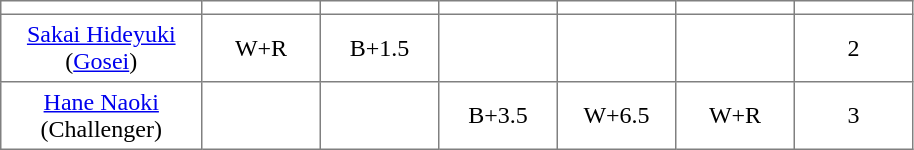<table class="toccolours" border="1" cellpadding="4" cellspacing="0" style="border-collapse: collapse; margin:0;">
<tr>
<th width=125></th>
<th width=70></th>
<th width=70></th>
<th width=70></th>
<th width=70></th>
<th width=70></th>
<th width=70></th>
</tr>
<tr align=center>
<td><a href='#'>Sakai Hideyuki</a><br>(<a href='#'>Gosei</a>)</td>
<td>W+R</td>
<td>B+1.5</td>
<td></td>
<td></td>
<td></td>
<td>2</td>
</tr>
<tr align=center>
<td><a href='#'>Hane Naoki</a><br>(Challenger)</td>
<td></td>
<td></td>
<td>B+3.5</td>
<td>W+6.5</td>
<td>W+R</td>
<td>3</td>
</tr>
</table>
